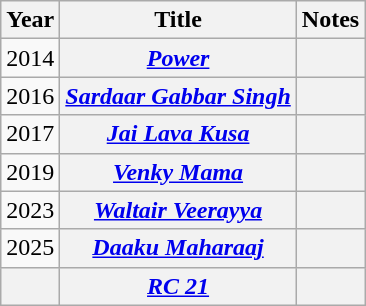<table class="wikitable sortable plainrowheaders">
<tr>
<th scope="col">Year</th>
<th scope="col">Title</th>
<th scope="col">Notes</th>
</tr>
<tr>
<td>2014</td>
<th scope="row"><em><a href='#'>Power</a></em></th>
<th></th>
</tr>
<tr>
<td>2016</td>
<th scope="row"><em><a href='#'>Sardaar Gabbar Singh</a></em></th>
<th></th>
</tr>
<tr>
<td>2017</td>
<th scope="row"><em><a href='#'>Jai Lava Kusa</a></em></th>
<th></th>
</tr>
<tr>
<td>2019</td>
<th scope="row"><em><a href='#'>Venky Mama</a></em></th>
<th></th>
</tr>
<tr>
<td>2023</td>
<th scope="row"><em><a href='#'>Waltair Veerayya</a></em></th>
<th></th>
</tr>
<tr>
<td>2025</td>
<th scope="row"><em><a href='#'>Daaku Maharaaj</a></em></th>
<th></th>
</tr>
<tr>
<th></th>
<th scope="row"><em><a href='#'>RC 21</a></em></th>
<th></th>
</tr>
</table>
